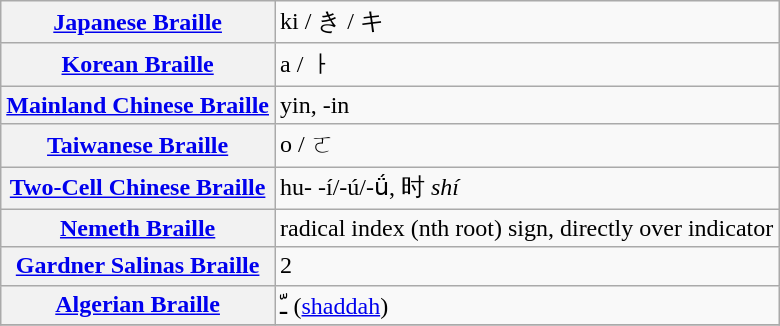<table class="wikitable">
<tr>
<th align=left><a href='#'>Japanese Braille</a></th>
<td>ki / き / キ </td>
</tr>
<tr>
<th align=left><a href='#'>Korean Braille</a></th>
<td>a / ㅏ </td>
</tr>
<tr>
<th align=left><a href='#'>Mainland Chinese Braille</a></th>
<td>yin, -in </td>
</tr>
<tr>
<th align=left><a href='#'>Taiwanese Braille</a></th>
<td>o / ㄛ</td>
</tr>
<tr>
<th align=left><a href='#'>Two-Cell Chinese Braille</a></th>
<td>hu- -í/-ú/-ǘ, 时 <em>shí</em></td>
</tr>
<tr>
<th align=left><a href='#'>Nemeth Braille</a></th>
<td>radical index (nth root) sign, directly over indicator </td>
</tr>
<tr>
<th align=left><a href='#'>Gardner Salinas Braille</a></th>
<td>2 </td>
</tr>
<tr>
<th align=left><a href='#'>Algerian Braille</a></th>
<td>ـّ (<a href='#'>shaddah</a>) ‎</td>
</tr>
<tr>
</tr>
</table>
